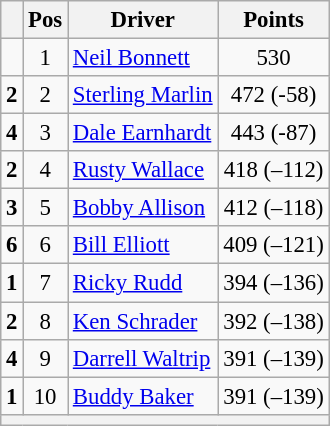<table class="wikitable" style="font-size: 95%;">
<tr>
<th></th>
<th>Pos</th>
<th>Driver</th>
<th>Points</th>
</tr>
<tr>
<td align="left"></td>
<td style="text-align:center;">1</td>
<td><a href='#'>Neil Bonnett</a></td>
<td style="text-align:center;">530</td>
</tr>
<tr>
<td align="left">  <strong>2</strong></td>
<td style="text-align:center;">2</td>
<td><a href='#'>Sterling Marlin</a></td>
<td style="text-align:center;">472 (-58)</td>
</tr>
<tr>
<td align="left">  <strong>4</strong></td>
<td style="text-align:center;">3</td>
<td><a href='#'>Dale Earnhardt</a></td>
<td style="text-align:center;">443 (-87)</td>
</tr>
<tr>
<td align="left">  <strong>2</strong></td>
<td style="text-align:center;">4</td>
<td><a href='#'>Rusty Wallace</a></td>
<td style="text-align:center;">418 (–112)</td>
</tr>
<tr>
<td align="left">  <strong>3</strong></td>
<td style="text-align:center;">5</td>
<td><a href='#'>Bobby Allison</a></td>
<td style="text-align:center;">412 (–118)</td>
</tr>
<tr>
<td align="left">  <strong>6</strong></td>
<td style="text-align:center;">6</td>
<td><a href='#'>Bill Elliott</a></td>
<td style="text-align:center;">409 (–121)</td>
</tr>
<tr>
<td align="left">  <strong>1</strong></td>
<td style="text-align:center;">7</td>
<td><a href='#'>Ricky Rudd</a></td>
<td style="text-align:center;">394 (–136)</td>
</tr>
<tr>
<td align="left">  <strong>2</strong></td>
<td style="text-align:center;">8</td>
<td><a href='#'>Ken Schrader</a></td>
<td style="text-align:center;">392 (–138)</td>
</tr>
<tr>
<td align="left">  <strong>4</strong></td>
<td style="text-align:center;">9</td>
<td><a href='#'>Darrell Waltrip</a></td>
<td style="text-align:center;">391 (–139)</td>
</tr>
<tr>
<td align="left">  <strong>1</strong></td>
<td style="text-align:center;">10</td>
<td><a href='#'>Buddy Baker</a></td>
<td style="text-align:center;">391 (–139)</td>
</tr>
<tr class="sortbottom">
<th colspan="9"></th>
</tr>
</table>
